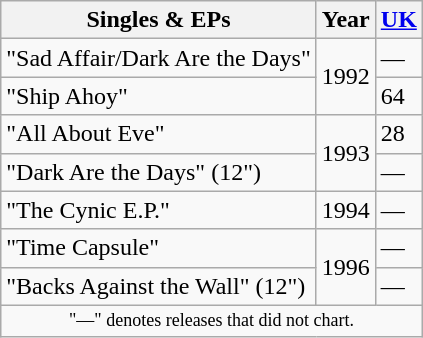<table class="wikitable">
<tr>
<th>Singles & EPs</th>
<th>Year</th>
<th><a href='#'>UK</a><br></th>
</tr>
<tr>
<td>"Sad Affair/Dark Are the Days"</td>
<td rowspan="2">1992</td>
<td>—</td>
</tr>
<tr>
<td>"Ship Ahoy"</td>
<td>64</td>
</tr>
<tr>
<td>"All About Eve"</td>
<td rowspan="2">1993</td>
<td>28</td>
</tr>
<tr>
<td>"Dark Are the Days" (12")</td>
<td>—</td>
</tr>
<tr>
<td>"The Cynic E.P."</td>
<td>1994</td>
<td>—</td>
</tr>
<tr>
<td>"Time Capsule"</td>
<td rowspan="2">1996</td>
<td>—</td>
</tr>
<tr>
<td>"Backs Against the Wall" (12")</td>
<td>—</td>
</tr>
<tr>
<td colspan="6" style="text-align:center; font-size:9pt;">"—" denotes releases that did not chart.</td>
</tr>
</table>
